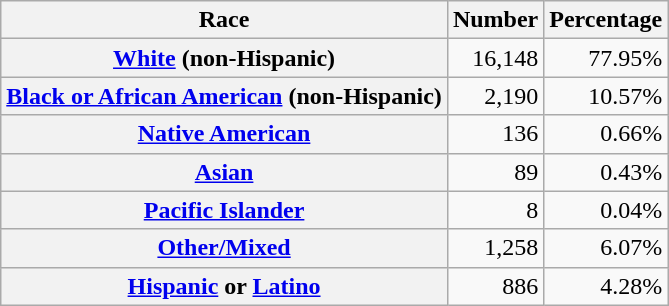<table class="wikitable" style="text-align:right">
<tr>
<th scope="col">Race</th>
<th scope="col">Number</th>
<th scope="col">Percentage</th>
</tr>
<tr>
<th scope="row"><a href='#'>White</a> (non-Hispanic)</th>
<td>16,148</td>
<td>77.95%</td>
</tr>
<tr>
<th scope="row"><a href='#'>Black or African American</a> (non-Hispanic)</th>
<td>2,190</td>
<td>10.57%</td>
</tr>
<tr>
<th scope="row"><a href='#'>Native American</a></th>
<td>136</td>
<td>0.66%</td>
</tr>
<tr>
<th scope="row"><a href='#'>Asian</a></th>
<td>89</td>
<td>0.43%</td>
</tr>
<tr>
<th scope="row"><a href='#'>Pacific Islander</a></th>
<td>8</td>
<td>0.04%</td>
</tr>
<tr>
<th scope="row"><a href='#'>Other/Mixed</a></th>
<td>1,258</td>
<td>6.07%</td>
</tr>
<tr>
<th scope="row"><a href='#'>Hispanic</a> or <a href='#'>Latino</a></th>
<td>886</td>
<td>4.28%</td>
</tr>
</table>
